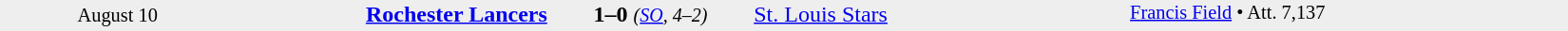<table style="width:87%; background:#eee;" cellspacing="0">
<tr>
<td rowspan="3" style="text-align:center; font-size:85%; width:15%;">August 10</td>
<td style="width:20%; text-align:right;"><strong><a href='#'>Rochester Lancers</a></strong></td>
<td style="text-align:center; width:13%;"><strong>1–0</strong> <small><em>(<a href='#'>SO</a>, 4–2)</em></small></td>
<td width=24%><a href='#'>St. Louis Stars</a></td>
<td rowspan="3" style="font-size:85%; vertical-align:top;"><a href='#'>Francis Field</a> • Att. 7,137</td>
</tr>
<tr style=font-size:85%>
<td align=right valign=top></td>
<td valign=top></td>
<td align=left valign=top></td>
</tr>
</table>
